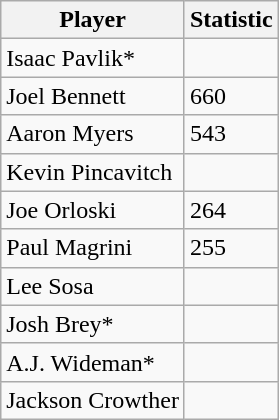<table class="wikitable">
<tr>
<th>Player</th>
<th>Statistic</th>
</tr>
<tr>
<td>Isaac Pavlik*</td>
<td></td>
</tr>
<tr>
<td>Joel Bennett</td>
<td>660</td>
</tr>
<tr>
<td>Aaron Myers</td>
<td>543</td>
</tr>
<tr>
<td>Kevin Pincavitch</td>
<td></td>
</tr>
<tr>
<td>Joe Orloski</td>
<td>264</td>
</tr>
<tr>
<td>Paul Magrini</td>
<td>255</td>
</tr>
<tr>
<td>Lee Sosa</td>
<td></td>
</tr>
<tr>
<td>Josh Brey*</td>
<td></td>
</tr>
<tr>
<td>A.J. Wideman*</td>
<td></td>
</tr>
<tr>
<td>Jackson Crowther</td>
<td></td>
</tr>
</table>
